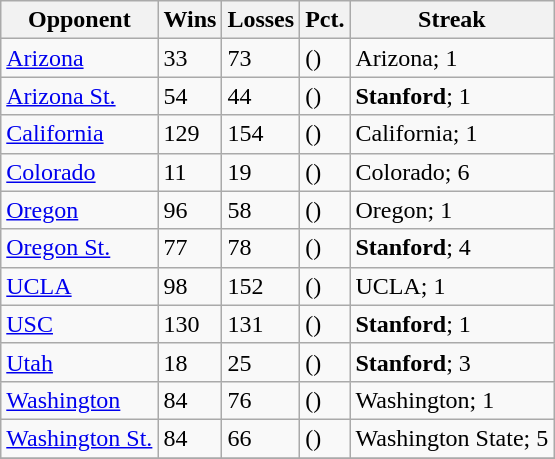<table class="wikitable sortable">
<tr>
<th>Opponent</th>
<th>Wins</th>
<th>Losses</th>
<th>Pct.</th>
<th>Streak</th>
</tr>
<tr>
<td><a href='#'>Arizona</a></td>
<td>33</td>
<td>73</td>
<td>()</td>
<td>Arizona; 1</td>
</tr>
<tr>
<td><a href='#'>Arizona St.</a></td>
<td>54</td>
<td>44</td>
<td>()</td>
<td><strong>Stanford</strong>; 1</td>
</tr>
<tr>
<td><a href='#'>California</a></td>
<td>129</td>
<td>154</td>
<td>()</td>
<td>California; 1</td>
</tr>
<tr>
<td><a href='#'>Colorado</a></td>
<td>11</td>
<td>19</td>
<td>()</td>
<td>Colorado; 6</td>
</tr>
<tr>
<td><a href='#'>Oregon</a></td>
<td>96</td>
<td>58</td>
<td>()</td>
<td>Oregon; 1</td>
</tr>
<tr>
<td><a href='#'>Oregon St.</a></td>
<td>77</td>
<td>78</td>
<td>()</td>
<td><strong>Stanford</strong>; 4</td>
</tr>
<tr>
<td><a href='#'>UCLA</a></td>
<td>98</td>
<td>152</td>
<td>()</td>
<td>UCLA; 1</td>
</tr>
<tr>
<td><a href='#'>USC</a></td>
<td>130</td>
<td>131</td>
<td>()</td>
<td><strong>Stanford</strong>; 1</td>
</tr>
<tr>
<td><a href='#'>Utah</a></td>
<td>18</td>
<td>25</td>
<td>()</td>
<td><strong>Stanford</strong>; 3</td>
</tr>
<tr>
<td><a href='#'>Washington</a></td>
<td>84</td>
<td>76</td>
<td>()</td>
<td>Washington; 1</td>
</tr>
<tr>
<td><a href='#'>Washington St.</a></td>
<td>84</td>
<td>66</td>
<td>()</td>
<td>Washington State; 5</td>
</tr>
<tr>
</tr>
</table>
